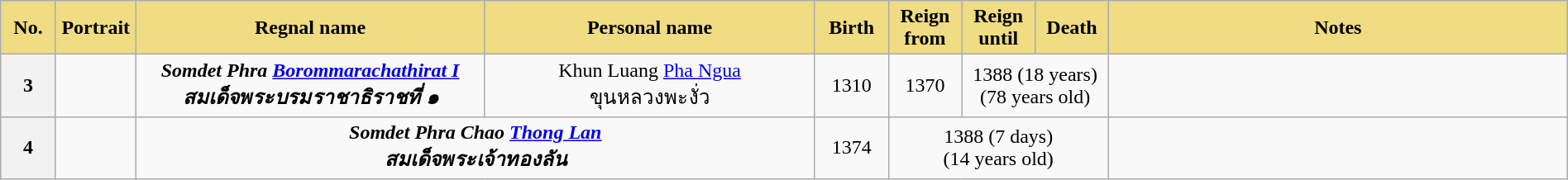<table class="wikitable" style="text-align:center; width:100%;">
<tr>
<th style="background-color:#F0DC82" width=3%>No.</th>
<th style="background-color:#F0DC82" width=1%>Portrait</th>
<th style="background-color:#F0DC82" width=19%>Regnal name</th>
<th style="background-color:#F0DC82" width=18%>Personal name</th>
<th style="background-color:#F0DC82" width=4%>Birth</th>
<th style="background-color:#F0DC82" width=4%>Reign from</th>
<th style="background-color:#F0DC82" width=4%>Reign until</th>
<th style="background-color:#F0DC82" width=4%>Death</th>
<th style="background-color:#F0DC82" width=25%>Notes</th>
</tr>
<tr>
<th align="center">3</th>
<td></td>
<td><strong><em>Somdet Phra<em> <a href='#'>Borommarachathirat I</a><strong><br>สมเด็จพระบรมราชาธิราชที่ ๑</td>
<td></em></strong>Khun Luang</em> <a href='#'>Pha Ngua</a></strong><br>ขุนหลวงพะงั่ว</td>
<td>1310</td>
<td>1370</td>
<td colspan="2">1388 (18 years)<br>(78 years old)</td>
<td></td>
</tr>
<tr>
<th align="center">4</th>
<td></td>
<td colspan="2"><strong><em>Somdet Phra Chao<em> <a href='#'>Thong Lan</a><strong><br>สมเด็จพระเจ้าทองลัน</td>
<td>1374</td>
<td colspan="3">1388 (7 days)<br>(14 years old)</td>
<td></td>
</tr>
</table>
